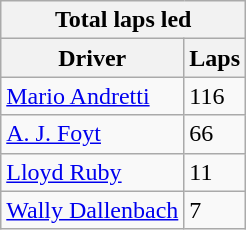<table class="wikitable">
<tr>
<th colspan=2>Total laps led</th>
</tr>
<tr>
<th>Driver</th>
<th>Laps</th>
</tr>
<tr>
<td><a href='#'>Mario Andretti</a></td>
<td>116</td>
</tr>
<tr>
<td><a href='#'>A. J. Foyt</a></td>
<td>66</td>
</tr>
<tr>
<td><a href='#'>Lloyd Ruby</a></td>
<td>11</td>
</tr>
<tr>
<td><a href='#'>Wally Dallenbach</a></td>
<td>7</td>
</tr>
</table>
